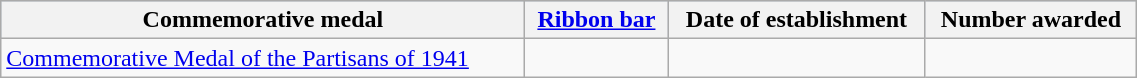<table class="wikitable" width="60%">
<tr align="center" bgcolor="lightsteelblue">
<th>Commemorative medal</th>
<th><a href='#'>Ribbon bar</a></th>
<th>Date of establishment</th>
<th>Number awarded</th>
</tr>
<tr>
<td><a href='#'>Commemorative Medal of the Partisans of 1941</a></td>
<td></td>
<td></td>
<td></td>
</tr>
</table>
